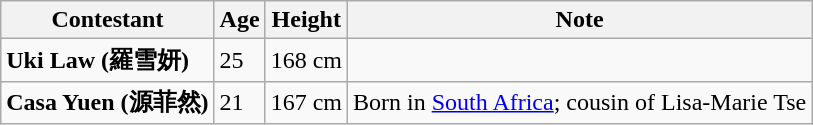<table class="sortable wikitable">
<tr>
<th>Contestant</th>
<th>Age</th>
<th>Height</th>
<th>Note</th>
</tr>
<tr>
<td><strong> Uki Law (羅雪妍) </strong></td>
<td>25</td>
<td>168 cm</td>
<td></td>
</tr>
<tr>
<td><strong> Casa Yuen (源菲然) </strong></td>
<td>21</td>
<td>167 cm</td>
<td>Born in <a href='#'>South Africa</a>; cousin of Lisa-Marie Tse</td>
</tr>
</table>
